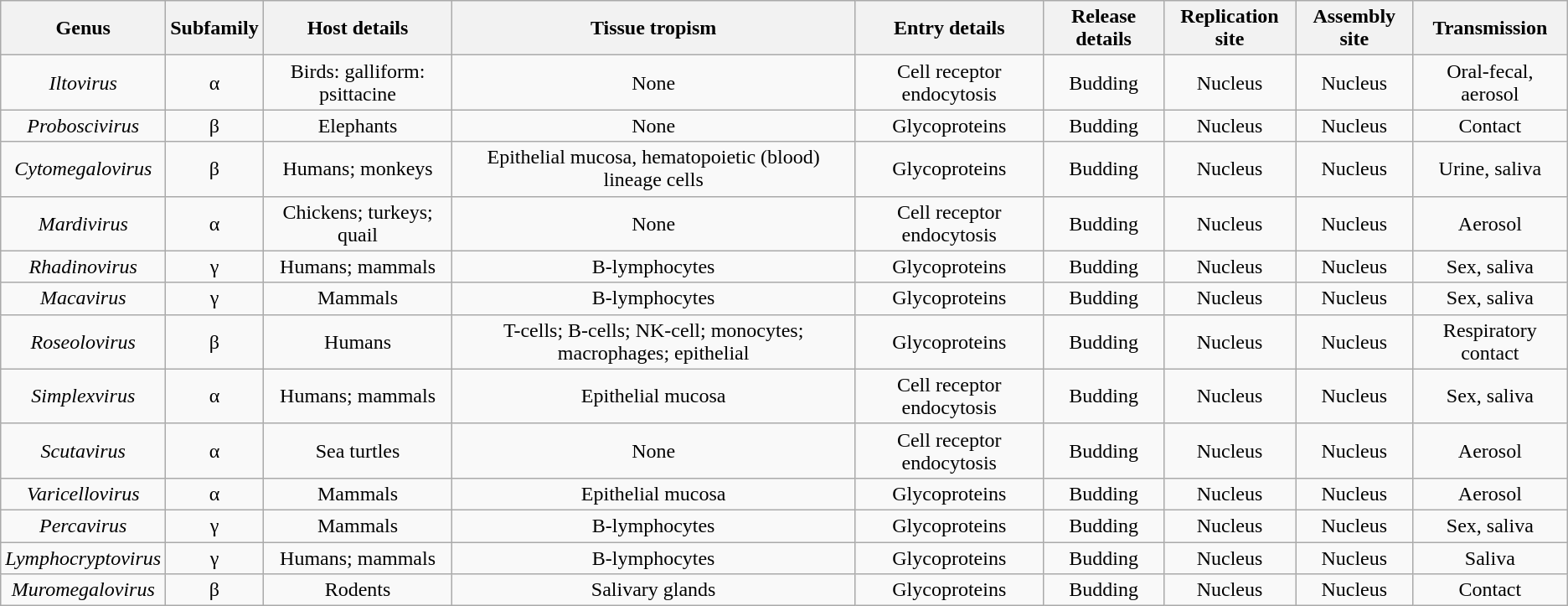<table class="wikitable sortable" style="text-align:center">
<tr>
<th>Genus</th>
<th>Subfamily</th>
<th>Host details</th>
<th>Tissue tropism</th>
<th>Entry details</th>
<th>Release details</th>
<th>Replication site</th>
<th>Assembly site</th>
<th>Transmission</th>
</tr>
<tr>
<td><em>Iltovirus</em></td>
<td>α</td>
<td>Birds: galliform: psittacine</td>
<td>None</td>
<td>Cell receptor endocytosis</td>
<td>Budding</td>
<td>Nucleus</td>
<td>Nucleus</td>
<td>Oral-fecal, aerosol</td>
</tr>
<tr>
<td><em>Proboscivirus</em></td>
<td>β</td>
<td>Elephants</td>
<td>None</td>
<td>Glycoproteins</td>
<td>Budding</td>
<td>Nucleus</td>
<td>Nucleus</td>
<td>Contact</td>
</tr>
<tr>
<td><em>Cytomegalovirus</em></td>
<td>β</td>
<td>Humans; monkeys</td>
<td>Epithelial mucosa, hematopoietic (blood) lineage cells</td>
<td>Glycoproteins</td>
<td>Budding</td>
<td>Nucleus</td>
<td>Nucleus</td>
<td>Urine, saliva</td>
</tr>
<tr>
<td><em>Mardivirus</em></td>
<td>α</td>
<td>Chickens; turkeys; quail</td>
<td>None</td>
<td>Cell receptor endocytosis</td>
<td>Budding</td>
<td>Nucleus</td>
<td>Nucleus</td>
<td>Aerosol</td>
</tr>
<tr>
<td><em>Rhadinovirus</em></td>
<td>γ</td>
<td>Humans; mammals</td>
<td>B-lymphocytes</td>
<td>Glycoproteins</td>
<td>Budding</td>
<td>Nucleus</td>
<td>Nucleus</td>
<td>Sex, saliva</td>
</tr>
<tr>
<td><em>Macavirus</em></td>
<td>γ</td>
<td>Mammals</td>
<td>B-lymphocytes</td>
<td>Glycoproteins</td>
<td>Budding</td>
<td>Nucleus</td>
<td>Nucleus</td>
<td>Sex, saliva</td>
</tr>
<tr>
<td><em>Roseolovirus</em></td>
<td>β</td>
<td>Humans</td>
<td>T-cells; B-cells; NK-cell; monocytes; macrophages; epithelial</td>
<td>Glycoproteins</td>
<td>Budding</td>
<td>Nucleus</td>
<td>Nucleus</td>
<td>Respiratory contact</td>
</tr>
<tr>
<td><em>Simplexvirus</em></td>
<td>α</td>
<td>Humans; mammals</td>
<td>Epithelial mucosa</td>
<td>Cell receptor endocytosis</td>
<td>Budding</td>
<td>Nucleus</td>
<td>Nucleus</td>
<td>Sex, saliva</td>
</tr>
<tr>
<td><em>Scutavirus</em></td>
<td>α</td>
<td>Sea turtles</td>
<td>None</td>
<td>Cell receptor endocytosis</td>
<td>Budding</td>
<td>Nucleus</td>
<td>Nucleus</td>
<td>Aerosol</td>
</tr>
<tr>
<td><em>Varicellovirus</em></td>
<td>α</td>
<td>Mammals</td>
<td>Epithelial mucosa</td>
<td>Glycoproteins</td>
<td>Budding</td>
<td>Nucleus</td>
<td>Nucleus</td>
<td>Aerosol</td>
</tr>
<tr>
<td><em>Percavirus</em></td>
<td>γ</td>
<td>Mammals</td>
<td>B-lymphocytes</td>
<td>Glycoproteins</td>
<td>Budding</td>
<td>Nucleus</td>
<td>Nucleus</td>
<td>Sex, saliva</td>
</tr>
<tr>
<td><em>Lymphocryptovirus</em></td>
<td>γ</td>
<td>Humans; mammals</td>
<td>B-lymphocytes</td>
<td>Glycoproteins</td>
<td>Budding</td>
<td>Nucleus</td>
<td>Nucleus</td>
<td>Saliva</td>
</tr>
<tr>
<td><em>Muromegalovirus</em></td>
<td>β</td>
<td>Rodents</td>
<td>Salivary glands</td>
<td>Glycoproteins</td>
<td>Budding</td>
<td>Nucleus</td>
<td>Nucleus</td>
<td>Contact</td>
</tr>
</table>
